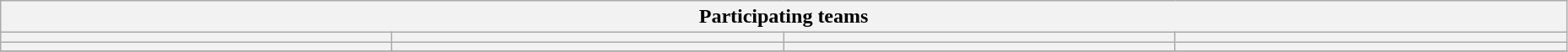<table class="wikitable" style="width:98%;">
<tr>
<th colspan="4">Participating teams</th>
</tr>
<tr>
<th width=17%> </th>
<th width=17%></th>
<th width=17%> </th>
<th width=17%></th>
</tr>
<tr>
<th width=17%></th>
<th width=17%></th>
<th width=17%></th>
<th width=17%></th>
</tr>
<tr>
</tr>
</table>
